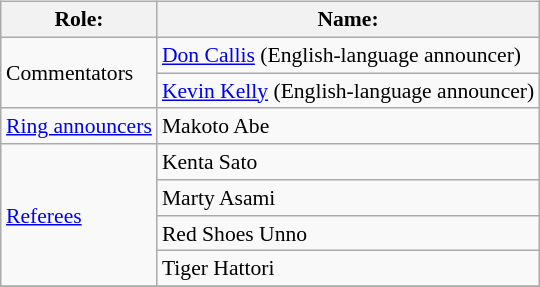<table class=wikitable style="font-size:90%; margin: 0.5em 0 0.5em 1em; float: right; clear: right;">
<tr>
<th>Role:</th>
<th>Name:</th>
</tr>
<tr>
<td rowspan=2>Commentators</td>
<td><a href='#'>Don Callis</a> (English-language announcer)</td>
</tr>
<tr>
<td><a href='#'>Kevin Kelly</a> (English-language announcer)</td>
</tr>
<tr>
<td rowspan=1><a href='#'>Ring announcers</a></td>
<td>Makoto Abe</td>
</tr>
<tr>
<td rowspan=4><a href='#'>Referees</a></td>
<td>Kenta Sato</td>
</tr>
<tr>
<td>Marty Asami</td>
</tr>
<tr>
<td>Red Shoes Unno</td>
</tr>
<tr>
<td>Tiger Hattori</td>
</tr>
<tr>
</tr>
</table>
